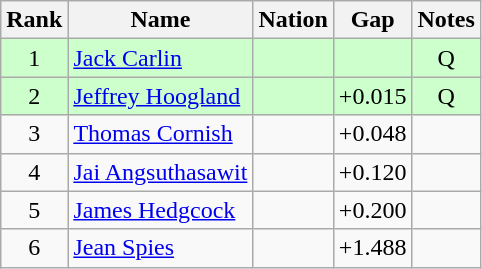<table class="wikitable sortable" style="text-align:center">
<tr>
<th>Rank</th>
<th>Name</th>
<th>Nation</th>
<th>Gap</th>
<th>Notes</th>
</tr>
<tr bgcolor=ccffcc>
<td>1</td>
<td align=left><a href='#'>Jack Carlin</a></td>
<td align=left></td>
<td></td>
<td>Q</td>
</tr>
<tr bgcolor=ccffcc>
<td>2</td>
<td align=left><a href='#'>Jeffrey Hoogland</a></td>
<td align=left></td>
<td>+0.015</td>
<td>Q</td>
</tr>
<tr>
<td>3</td>
<td align=left><a href='#'>Thomas Cornish</a></td>
<td align=left></td>
<td>+0.048</td>
<td></td>
</tr>
<tr>
<td>4</td>
<td align=left><a href='#'>Jai Angsuthasawit</a></td>
<td align=left></td>
<td>+0.120</td>
<td></td>
</tr>
<tr>
<td>5</td>
<td align=left><a href='#'>James Hedgcock</a></td>
<td align=left></td>
<td>+0.200</td>
<td></td>
</tr>
<tr>
<td>6</td>
<td align=left><a href='#'>Jean Spies</a></td>
<td align=left></td>
<td>+1.488</td>
<td></td>
</tr>
</table>
